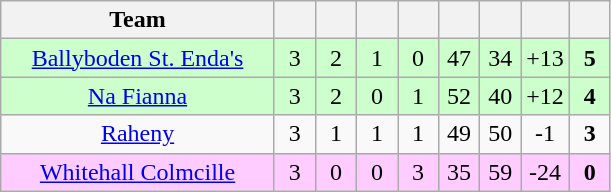<table class="wikitable" style="text-align:center">
<tr>
<th style="width:175px;">Team</th>
<th width="20"></th>
<th width="20"></th>
<th width="20"></th>
<th width="20"></th>
<th width="20"></th>
<th width="20"></th>
<th width="20"></th>
<th width="20"></th>
</tr>
<tr style="background:#cfc;">
<td><a href='#'>Ballyboden St. Enda's</a></td>
<td>3</td>
<td>2</td>
<td>1</td>
<td>0</td>
<td>47</td>
<td>34</td>
<td>+13</td>
<td><strong>5</strong></td>
</tr>
<tr style="background:#cfc;">
<td><a href='#'>Na Fianna</a></td>
<td>3</td>
<td>2</td>
<td>0</td>
<td>1</td>
<td>52</td>
<td>40</td>
<td>+12</td>
<td><strong>4</strong></td>
</tr>
<tr>
<td><a href='#'>Raheny</a></td>
<td>3</td>
<td>1</td>
<td>1</td>
<td>1</td>
<td>49</td>
<td>50</td>
<td>-1</td>
<td><strong>3</strong></td>
</tr>
<tr style="background:#fcf;">
<td><a href='#'>Whitehall Colmcille</a></td>
<td>3</td>
<td>0</td>
<td>0</td>
<td>3</td>
<td>35</td>
<td>59</td>
<td>-24</td>
<td><strong>0</strong></td>
</tr>
</table>
